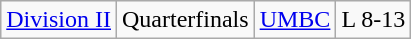<table class="wikitable">
<tr>
<td rowspan="1"><a href='#'>Division II</a></td>
<td>Quarterfinals</td>
<td><a href='#'>UMBC</a></td>
<td>L 8-13</td>
</tr>
</table>
